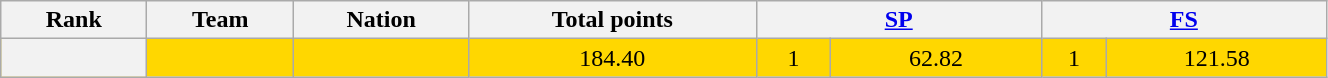<table class="wikitable sortable" style="text-align:center;" width="70%">
<tr>
<th scope="col">Rank</th>
<th scope="col">Team</th>
<th scope="col">Nation</th>
<th scope="col">Total points</th>
<th scope="col" colspan="2" width="80px"><a href='#'>SP</a></th>
<th scope="col" colspan="2" width="80px"><a href='#'>FS</a></th>
</tr>
<tr bgcolor="gold">
<th scope="row"></th>
<td align="left"></td>
<td align="left"></td>
<td>184.40</td>
<td>1</td>
<td>62.82</td>
<td>1</td>
<td>121.58</td>
</tr>
</table>
